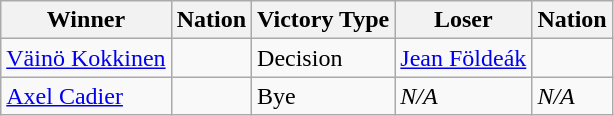<table class="wikitable sortable" style="text-align:left;">
<tr>
<th>Winner</th>
<th>Nation</th>
<th>Victory Type</th>
<th>Loser</th>
<th>Nation</th>
</tr>
<tr>
<td><a href='#'>Väinö Kokkinen</a></td>
<td></td>
<td>Decision</td>
<td><a href='#'>Jean Földeák</a></td>
<td></td>
</tr>
<tr>
<td><a href='#'>Axel Cadier</a></td>
<td></td>
<td>Bye</td>
<td><em>N/A</em></td>
<td><em>N/A</em></td>
</tr>
</table>
